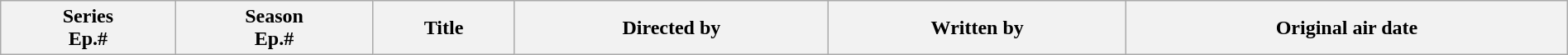<table class="wikitable plainrowheaders" style="width:100%; margin:auto;">
<tr>
<th>Series<br>Ep.#</th>
<th>Season<br>Ep.#</th>
<th>Title</th>
<th>Directed by</th>
<th>Written by</th>
<th>Original air date<br>















</th>
</tr>
</table>
